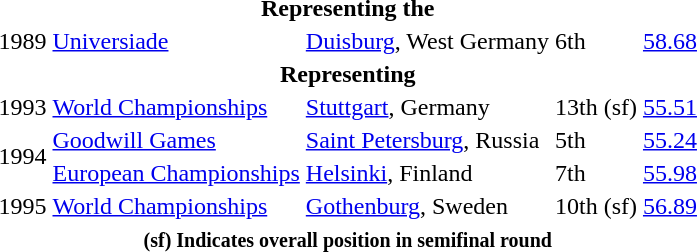<table>
<tr>
<th colspan=6>Representing the </th>
</tr>
<tr>
<td>1989</td>
<td><a href='#'>Universiade</a></td>
<td><a href='#'>Duisburg</a>, West Germany</td>
<td>6th</td>
<td><a href='#'>58.68</a></td>
</tr>
<tr>
<th colspan=6>Representing </th>
</tr>
<tr>
<td>1993</td>
<td><a href='#'>World Championships</a></td>
<td><a href='#'>Stuttgart</a>, Germany</td>
<td>13th (sf)</td>
<td><a href='#'>55.51</a></td>
</tr>
<tr>
<td rowspan=2>1994</td>
<td><a href='#'>Goodwill Games</a></td>
<td><a href='#'>Saint Petersburg</a>, Russia</td>
<td>5th</td>
<td><a href='#'>55.24</a></td>
</tr>
<tr>
<td><a href='#'>European Championships</a></td>
<td><a href='#'>Helsinki</a>, Finland</td>
<td>7th</td>
<td><a href='#'>55.98</a></td>
</tr>
<tr>
<td>1995</td>
<td><a href='#'>World Championships</a></td>
<td><a href='#'>Gothenburg</a>, Sweden</td>
<td>10th (sf)</td>
<td><a href='#'>56.89</a></td>
</tr>
<tr>
<th colspan=6><small><strong>(sf) Indicates overall position in semifinal round</strong></small></th>
</tr>
</table>
